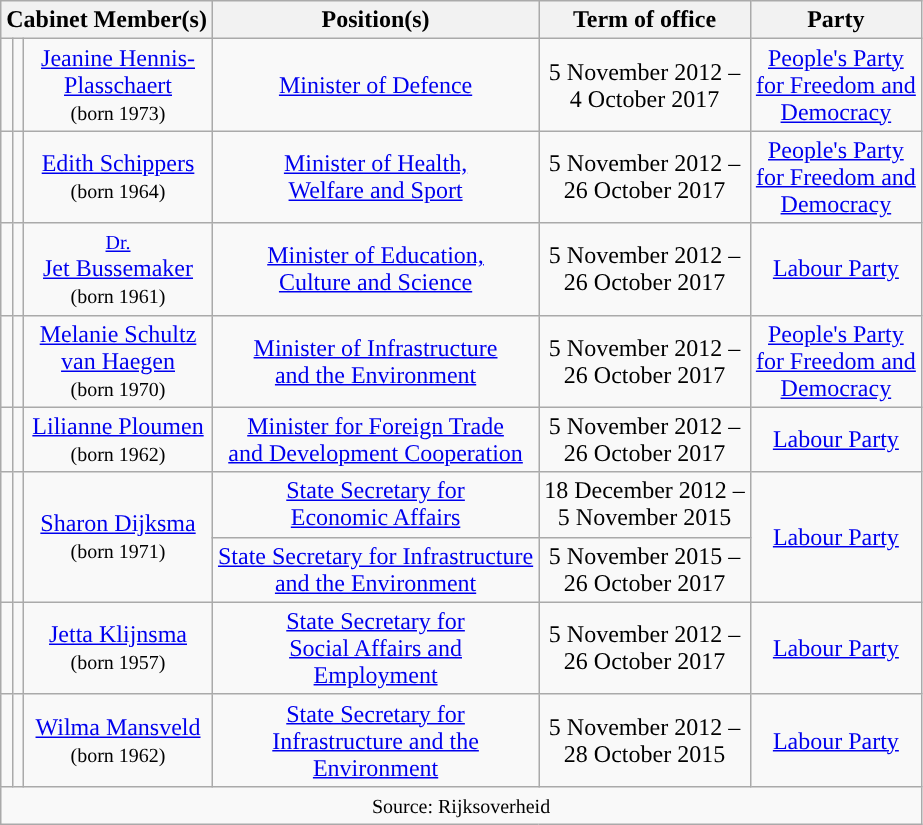<table class="wikitable" style="text-align:center">
<tr>
<th colspan=3>Cabinet Member(s)</th>
<th>Position(s)</th>
<th>Term of office</th>
<th>Party</th>
</tr>
<tr>
<td style="background:"></td>
<td></td>
<td><a href='#'>Jeanine Hennis-<br>Plasschaert</a> <br> <small>(born 1973)</small></td>
<td><a href='#'>Minister of Defence</a></td>
<td>5 November 2012 – <br> 4 October 2017</td>
<td><a href='#'>People's Party <br> for Freedom and <br> Democracy</a></td>
</tr>
<tr>
<td style="background:"></td>
<td></td>
<td><a href='#'>Edith Schippers</a> <br> <small>(born 1964)</small></td>
<td><a href='#'>Minister of Health, <br> Welfare and Sport</a></td>
<td>5 November 2012 – <br> 26 October 2017</td>
<td><a href='#'>People's Party <br> for Freedom and <br> Democracy</a></td>
</tr>
<tr>
<td style="background:"></td>
<td></td>
<td><small><a href='#'>Dr.</a></small> <br> <a href='#'>Jet Bussemaker</a> <br> <small>(born 1961)</small></td>
<td><a href='#'>Minister of Education, <br> Culture and Science</a></td>
<td>5 November 2012 – <br> 26 October 2017</td>
<td><a href='#'>Labour Party</a></td>
</tr>
<tr>
<td style="background:"></td>
<td></td>
<td><a href='#'>Melanie Schultz <br> van Haegen</a> <br> <small>(born 1970)</small></td>
<td><a href='#'>Minister of Infrastructure <br> and the Environment</a></td>
<td>5 November 2012 – <br> 26 October 2017</td>
<td><a href='#'>People's Party <br> for Freedom and <br> Democracy</a></td>
</tr>
<tr>
<td style="background:"></td>
<td></td>
<td><a href='#'>Lilianne Ploumen</a> <br> <small>(born 1962)</small></td>
<td><a href='#'>Minister for Foreign Trade <br> and Development Cooperation</a></td>
<td>5 November 2012 – <br> 26 October 2017</td>
<td><a href='#'>Labour Party</a></td>
</tr>
<tr>
<td rowspan=2 style="background:"></td>
<td rowspan=2></td>
<td rowspan=2><a href='#'>Sharon Dijksma</a> <br> <small>(born 1971)</small></td>
<td><a href='#'>State Secretary for <br> Economic Affairs</a></td>
<td>18 December 2012 – <br> 5 November 2015</td>
<td rowspan=2><a href='#'>Labour Party</a></td>
</tr>
<tr>
<td><a href='#'>State Secretary for Infrastructure <br> and the Environment</a></td>
<td>5 November 2015 – <br> 26 October 2017</td>
</tr>
<tr>
<td style="background:"></td>
<td></td>
<td><a href='#'>Jetta Klijnsma</a> <br> <small>(born 1957)</small></td>
<td><a href='#'>State Secretary for <br> Social Affairs and <br> Employment</a></td>
<td>5 November 2012 – <br> 26 October 2017</td>
<td><a href='#'>Labour Party</a></td>
</tr>
<tr>
<td style="background:"></td>
<td></td>
<td><a href='#'>Wilma Mansveld</a> <br> <small>(born 1962)</small></td>
<td><a href='#'>State Secretary for <br> Infrastructure and the <br> Environment</a></td>
<td>5 November 2012 – <br> 28 October 2015</td>
<td><a href='#'>Labour Party</a></td>
</tr>
<tr>
<td colspan=9><small>Source:   Rijksoverheid</small></td>
</tr>
</table>
